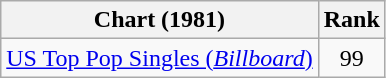<table class="wikitable">
<tr>
<th>Chart (1981)</th>
<th>Rank</th>
</tr>
<tr>
<td><a href='#'>US Top Pop Singles (<em>Billboard</em>)</a></td>
<td align="center">99</td>
</tr>
</table>
